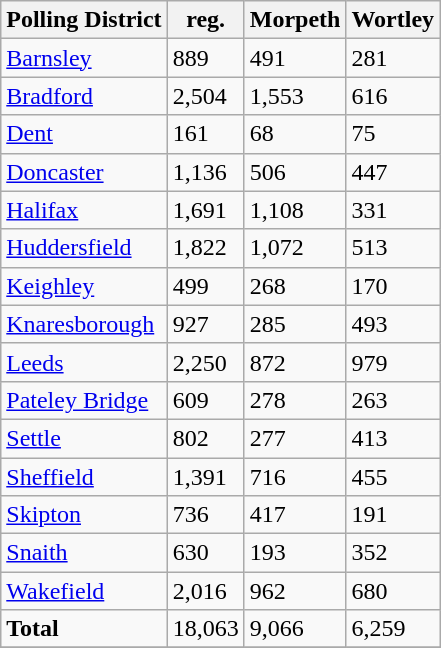<table class="wikitable">
<tr>
<th>Polling District</th>
<th>reg.</th>
<th>Morpeth</th>
<th>Wortley</th>
</tr>
<tr>
<td><a href='#'>Barnsley</a></td>
<td>889</td>
<td>491</td>
<td>281</td>
</tr>
<tr>
<td><a href='#'>Bradford</a></td>
<td>2,504</td>
<td>1,553</td>
<td>616</td>
</tr>
<tr>
<td><a href='#'>Dent</a></td>
<td>161</td>
<td>68</td>
<td>75</td>
</tr>
<tr>
<td><a href='#'>Doncaster</a></td>
<td>1,136</td>
<td>506</td>
<td>447</td>
</tr>
<tr>
<td><a href='#'>Halifax</a></td>
<td>1,691</td>
<td>1,108</td>
<td>331</td>
</tr>
<tr>
<td><a href='#'>Huddersfield</a></td>
<td>1,822</td>
<td>1,072</td>
<td>513</td>
</tr>
<tr>
<td><a href='#'>Keighley</a></td>
<td>499</td>
<td>268</td>
<td>170</td>
</tr>
<tr>
<td><a href='#'>Knaresborough</a></td>
<td>927</td>
<td>285</td>
<td>493</td>
</tr>
<tr>
<td><a href='#'>Leeds</a></td>
<td>2,250</td>
<td>872</td>
<td>979</td>
</tr>
<tr>
<td><a href='#'>Pateley Bridge</a></td>
<td>609</td>
<td>278</td>
<td>263</td>
</tr>
<tr>
<td><a href='#'>Settle</a></td>
<td>802</td>
<td>277</td>
<td>413</td>
</tr>
<tr>
<td><a href='#'>Sheffield</a></td>
<td>1,391</td>
<td>716</td>
<td>455</td>
</tr>
<tr>
<td><a href='#'>Skipton</a></td>
<td>736</td>
<td>417</td>
<td>191</td>
</tr>
<tr>
<td><a href='#'>Snaith</a></td>
<td>630</td>
<td>193</td>
<td>352</td>
</tr>
<tr>
<td><a href='#'>Wakefield</a></td>
<td>2,016</td>
<td>962</td>
<td>680</td>
</tr>
<tr>
<td><strong>Total</strong></td>
<td>18,063</td>
<td>9,066</td>
<td>6,259</td>
</tr>
<tr>
</tr>
</table>
